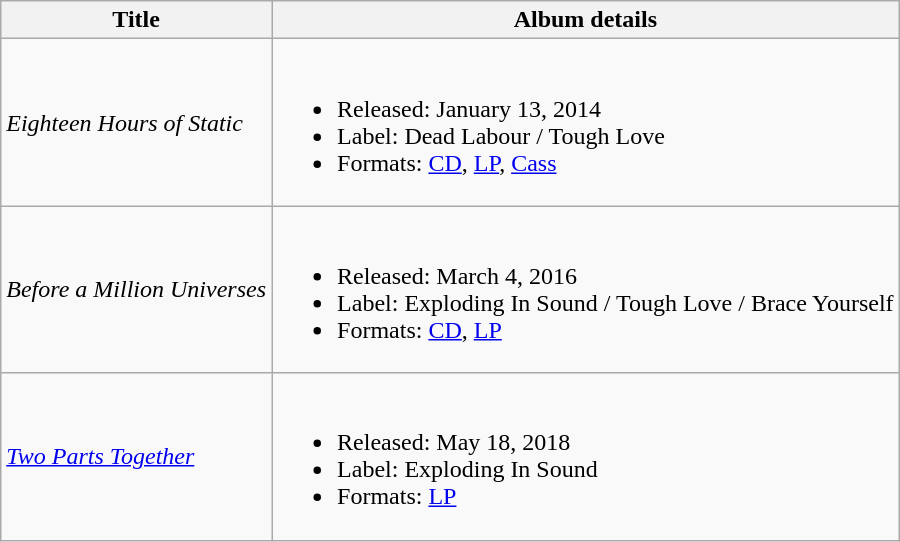<table class="wikitable">
<tr>
<th>Title</th>
<th>Album details</th>
</tr>
<tr>
<td><em>Eighteen Hours of Static</em></td>
<td><br><ul><li>Released: January 13, 2014</li><li>Label: Dead Labour / Tough Love</li><li>Formats: <a href='#'>CD</a>, <a href='#'>LP</a>, <a href='#'>Cass</a></li></ul></td>
</tr>
<tr>
<td><em>Before a Million Universes</em></td>
<td><br><ul><li>Released: March 4, 2016</li><li>Label: Exploding In Sound / Tough Love / Brace Yourself</li><li>Formats: <a href='#'>CD</a>, <a href='#'>LP</a></li></ul></td>
</tr>
<tr>
<td><em><a href='#'>Two Parts Together</a></em></td>
<td><br><ul><li>Released: May 18, 2018</li><li>Label: Exploding In Sound</li><li>Formats: <a href='#'>LP</a></li></ul></td>
</tr>
</table>
